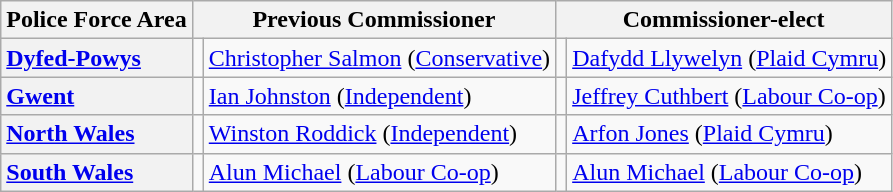<table class="wikitable">
<tr>
<th scope="col">Police Force Area</th>
<th scope="col" colspan="2">Previous Commissioner</th>
<th scope="col" colspan="2">Commissioner-elect</th>
</tr>
<tr>
<th scope="row" style="text-align: left"><a href='#'>Dyfed-Powys</a></th>
<td></td>
<td><a href='#'>Christopher Salmon</a> (<a href='#'>Conservative</a>)</td>
<td></td>
<td><a href='#'>Dafydd Llywelyn</a> (<a href='#'>Plaid Cymru</a>)</td>
</tr>
<tr>
<th scope="row" style="text-align: left"><a href='#'>Gwent</a></th>
<td></td>
<td><a href='#'>Ian Johnston</a> (<a href='#'>Independent</a>)</td>
<td></td>
<td><a href='#'>Jeffrey Cuthbert</a> (<a href='#'>Labour Co-op</a>)</td>
</tr>
<tr>
<th scope="row" style="text-align: left"><a href='#'>North Wales</a></th>
<td></td>
<td><a href='#'>Winston Roddick</a> (<a href='#'>Independent</a>)</td>
<td></td>
<td><a href='#'>Arfon Jones</a> (<a href='#'>Plaid Cymru</a>)</td>
</tr>
<tr>
<th scope="row" style="text-align: left;"><a href='#'>South Wales</a></th>
<td></td>
<td><a href='#'>Alun Michael</a> (<a href='#'>Labour Co-op</a>)</td>
<td></td>
<td><a href='#'>Alun Michael</a> (<a href='#'>Labour Co-op</a>)</td>
</tr>
</table>
